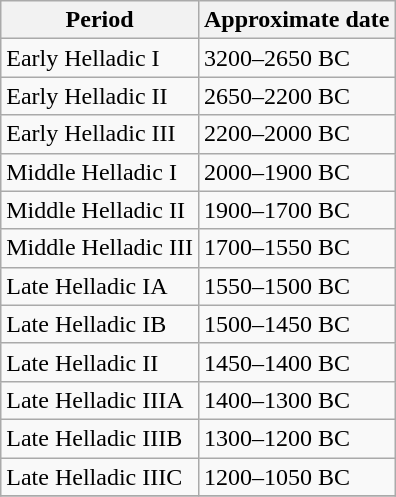<table class="wikitable">
<tr>
<th>Period</th>
<th>Approximate date</th>
</tr>
<tr>
<td>Early Helladic I</td>
<td>3200–2650 BC</td>
</tr>
<tr>
<td>Early Helladic II</td>
<td>2650–2200 BC</td>
</tr>
<tr>
<td>Early Helladic III</td>
<td>2200–2000 BC</td>
</tr>
<tr>
<td>Middle Helladic I</td>
<td>2000–1900 BC</td>
</tr>
<tr>
<td>Middle Helladic II</td>
<td>1900–1700 BC</td>
</tr>
<tr>
<td>Middle Helladic III</td>
<td>1700–1550 BC</td>
</tr>
<tr>
<td>Late Helladic IA</td>
<td>1550–1500 BC</td>
</tr>
<tr>
<td>Late Helladic IB</td>
<td>1500–1450 BC</td>
</tr>
<tr>
<td>Late Helladic II</td>
<td>1450–1400 BC</td>
</tr>
<tr>
<td>Late Helladic IIIA</td>
<td>1400–1300 BC</td>
</tr>
<tr>
<td>Late Helladic IIIB</td>
<td>1300–1200 BC</td>
</tr>
<tr>
<td>Late Helladic IIIC</td>
<td>1200–1050 BC</td>
</tr>
<tr>
</tr>
</table>
